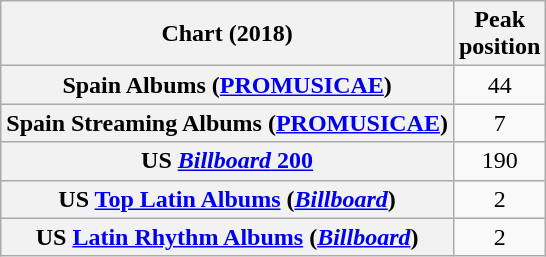<table class="wikitable sortable plainrowheaders" style="text-align:center">
<tr>
<th class="unsortable">Chart (2018)</th>
<th>Peak<br>position</th>
</tr>
<tr>
<th scope="row">Spain Albums (<a href='#'>PROMUSICAE</a>)</th>
<td>44</td>
</tr>
<tr>
<th scope="row">Spain Streaming Albums (<a href='#'>PROMUSICAE</a>)</th>
<td>7</td>
</tr>
<tr>
<th scope="row">US <a href='#'><em>Billboard</em> 200</a></th>
<td>190</td>
</tr>
<tr>
<th scope="row">US <a href='#'>Top Latin Albums</a> (<em><a href='#'>Billboard</a></em>)</th>
<td>2</td>
</tr>
<tr>
<th scope="row">US <a href='#'>Latin Rhythm Albums</a> (<em><a href='#'>Billboard</a></em>)</th>
<td>2</td>
</tr>
</table>
